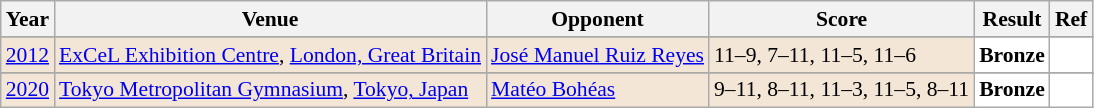<table class="sortable wikitable" style="font-size: 90%;">
<tr>
<th>Year</th>
<th>Venue</th>
<th>Opponent</th>
<th>Score</th>
<th>Result</th>
<th>Ref</th>
</tr>
<tr>
</tr>
<tr style="background:#F3E6D7">
<td align="center"><a href='#'>2012</a></td>
<td align="left"><a href='#'>ExCeL Exhibition Centre</a>, <a href='#'>London, Great Britain</a></td>
<td align="left"> <a href='#'>José Manuel Ruiz Reyes</a></td>
<td align="left">11–9, 7–11, 11–5, 11–6</td>
<td style="text-align:left; background:white"> <strong>Bronze</strong></td>
<td style="text-align:center; background:white"></td>
</tr>
<tr>
</tr>
<tr style="background:#F3E6D7">
<td align="center"><a href='#'>2020</a></td>
<td align="left"><a href='#'>Tokyo Metropolitan Gymnasium</a>, <a href='#'>Tokyo, Japan</a></td>
<td align="left"> <a href='#'>Matéo Bohéas</a></td>
<td align="left">9–11, 8–11, 11–3, 11–5, 8–11</td>
<td style="text-align:left; background:white"> <strong>Bronze</strong></td>
<td style="text-align:center; background:white"></td>
</tr>
</table>
